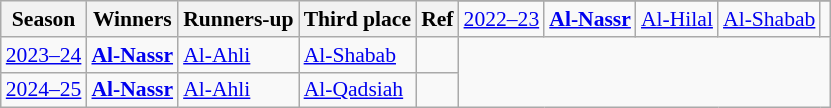<table class="wikitable sortable" style="font-size:90%;">
<tr>
<th rowspan=2>Season</th>
<th rowspan=2>Winners</th>
<th rowspan=2>Runners-up</th>
<th rowspan=2>Third place</th>
<th rowspan=2>Ref</th>
</tr>
<tr>
<td><a href='#'>2022–23</a></td>
<td><strong><a href='#'>Al-Nassr</a></strong></td>
<td><a href='#'>Al-Hilal</a></td>
<td><a href='#'>Al-Shabab</a></td>
<td></td>
</tr>
<tr>
<td><a href='#'>2023–24</a></td>
<td><strong><a href='#'>Al-Nassr</a></strong></td>
<td><a href='#'>Al-Ahli</a></td>
<td><a href='#'>Al-Shabab</a></td>
<td></td>
</tr>
<tr>
<td><a href='#'>2024–25</a></td>
<td><strong><a href='#'>Al-Nassr</a></strong></td>
<td><a href='#'>Al-Ahli</a></td>
<td><a href='#'>Al-Qadsiah</a></td>
<td></td>
</tr>
</table>
